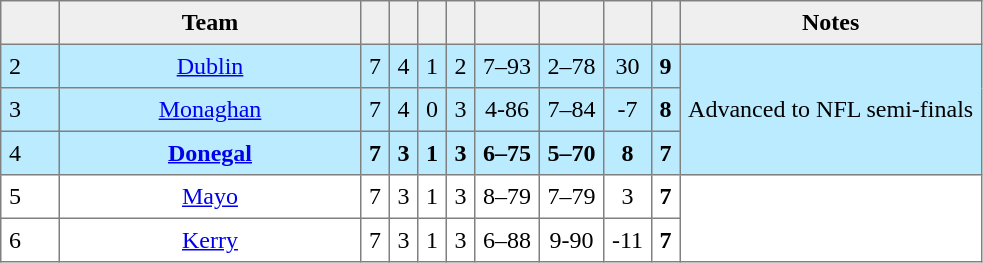<table style=border-collapse:collapse border=1 cellspacing=0 cellpadding=5>
<tr align=center bgcolor=#efefef>
<th width=28></th>
<th width=190>Team</th>
<th></th>
<th></th>
<th></th>
<th></th>
<th></th>
<th></th>
<th></th>
<th></th>
<th>Notes</th>
</tr>
<tr align=center style="background:#BBEBFF;">
<td style="text-align:left;">2</td>
<td><a href='#'>Dublin</a></td>
<td>7</td>
<td>4</td>
<td>1</td>
<td>2</td>
<td>7–93</td>
<td>2–78</td>
<td>30</td>
<td><strong>9</strong></td>
<td rowspan=3>Advanced to NFL semi-finals</td>
</tr>
<tr align=center style="background:#BBEBFF;">
<td style="text-align:left;">3</td>
<td><a href='#'>Monaghan</a></td>
<td>7</td>
<td>4</td>
<td>0</td>
<td>3</td>
<td>4-86</td>
<td>7–84</td>
<td>-7</td>
<td><strong>8</strong></td>
</tr>
<tr align=center style="background:#BBEBFF;">
<td style="text-align:left;">4</td>
<td><strong><a href='#'>Donegal</a></strong></td>
<td><strong>7</strong></td>
<td><strong>3</strong></td>
<td><strong>1</strong></td>
<td><strong>3</strong></td>
<td><strong>6–75</strong></td>
<td><strong>5–70</strong></td>
<td><strong>8</strong></td>
<td><strong>7</strong></td>
</tr>
<tr align=center style="background:#FFFFFF;">
<td style="text-align:left;">5</td>
<td><a href='#'>Mayo</a></td>
<td>7</td>
<td>3</td>
<td>1</td>
<td>3</td>
<td>8–79</td>
<td>7–79</td>
<td>3</td>
<td><strong>7</strong></td>
</tr>
<tr align=center style="background:#FFFFFF;">
<td style="text-align:left;">6</td>
<td><a href='#'>Kerry</a></td>
<td>7</td>
<td>3</td>
<td>1</td>
<td>3</td>
<td>6–88</td>
<td>9-90</td>
<td>-11</td>
<td><strong>7</strong></td>
</tr>
</table>
